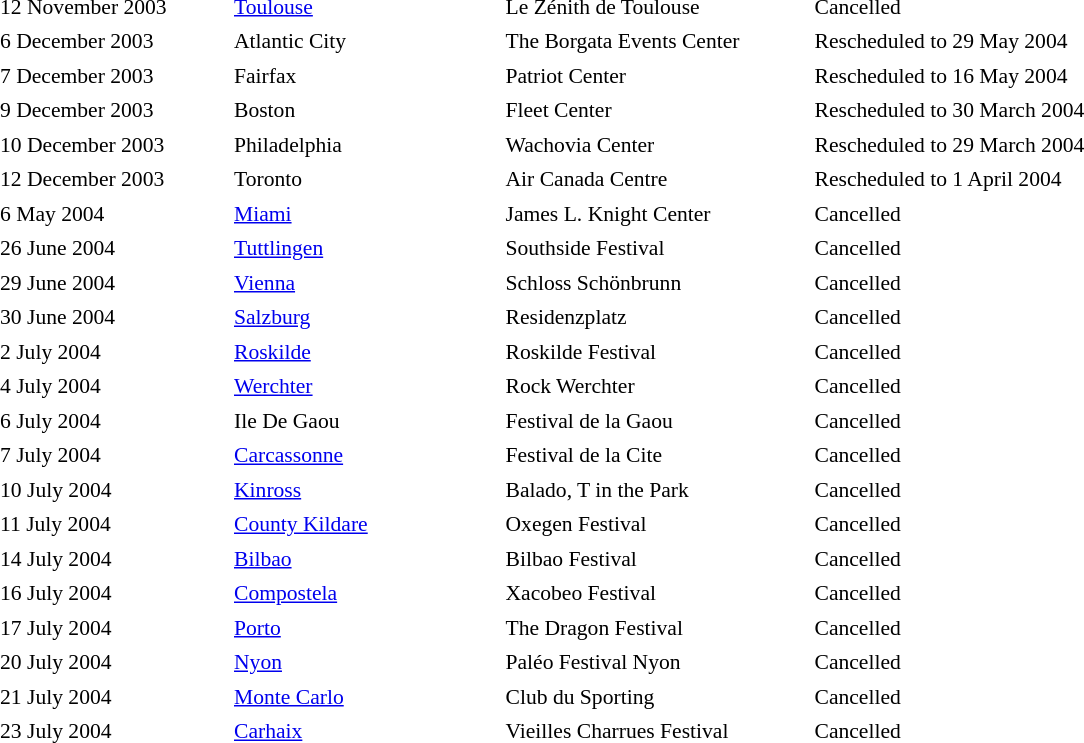<table cellpadding="2" style="border:0 solid darkgrey; font-size:90%;">
<tr>
<th style="width:150px;"></th>
<th style="width:175px;"></th>
<th style="width:200px;"></th>
<th style="width:250px;"></th>
</tr>
<tr border="0">
<td>12 November 2003</td>
<td><a href='#'>Toulouse</a></td>
<td>Le Zénith de Toulouse</td>
<td>Cancelled</td>
</tr>
<tr>
<td>6 December 2003</td>
<td>Atlantic City</td>
<td>The Borgata Events Center</td>
<td>Rescheduled to 29 May 2004</td>
</tr>
<tr>
<td>7 December 2003</td>
<td>Fairfax</td>
<td>Patriot Center</td>
<td>Rescheduled to 16 May 2004</td>
</tr>
<tr>
<td>9 December 2003</td>
<td>Boston</td>
<td>Fleet Center</td>
<td>Rescheduled to 30 March 2004</td>
</tr>
<tr>
<td>10 December 2003</td>
<td>Philadelphia</td>
<td>Wachovia Center</td>
<td>Rescheduled to 29 March 2004</td>
</tr>
<tr>
<td>12 December 2003</td>
<td>Toronto</td>
<td>Air Canada Centre</td>
<td>Rescheduled to 1 April 2004</td>
</tr>
<tr>
<td>6 May 2004</td>
<td><a href='#'>Miami</a></td>
<td>James L. Knight Center</td>
<td>Cancelled</td>
</tr>
<tr>
<td>26 June 2004</td>
<td><a href='#'>Tuttlingen</a></td>
<td>Southside Festival</td>
<td>Cancelled</td>
</tr>
<tr>
<td>29 June 2004</td>
<td><a href='#'>Vienna</a></td>
<td>Schloss Schönbrunn</td>
<td>Cancelled</td>
</tr>
<tr>
<td>30 June 2004</td>
<td><a href='#'>Salzburg</a></td>
<td>Residenzplatz</td>
<td>Cancelled</td>
</tr>
<tr>
<td>2 July 2004</td>
<td><a href='#'>Roskilde</a></td>
<td>Roskilde Festival</td>
<td>Cancelled</td>
</tr>
<tr>
<td>4 July 2004</td>
<td><a href='#'>Werchter</a></td>
<td>Rock Werchter</td>
<td>Cancelled</td>
</tr>
<tr>
<td>6 July 2004</td>
<td>Ile De Gaou</td>
<td>Festival de la Gaou</td>
<td>Cancelled</td>
</tr>
<tr>
<td>7 July 2004</td>
<td><a href='#'>Carcassonne</a></td>
<td>Festival de la Cite</td>
<td>Cancelled</td>
</tr>
<tr>
<td>10 July 2004</td>
<td><a href='#'>Kinross</a></td>
<td>Balado, T in the Park</td>
<td>Cancelled</td>
</tr>
<tr>
<td>11 July 2004</td>
<td><a href='#'>County Kildare</a></td>
<td>Oxegen Festival</td>
<td>Cancelled</td>
</tr>
<tr>
<td>14 July 2004</td>
<td><a href='#'>Bilbao</a></td>
<td>Bilbao Festival</td>
<td>Cancelled</td>
</tr>
<tr>
<td>16 July 2004</td>
<td><a href='#'>Compostela</a></td>
<td>Xacobeo Festival</td>
<td>Cancelled</td>
</tr>
<tr>
<td>17 July 2004</td>
<td><a href='#'>Porto</a></td>
<td>The Dragon Festival</td>
<td>Cancelled</td>
</tr>
<tr>
<td>20 July 2004</td>
<td><a href='#'>Nyon</a></td>
<td>Paléo Festival Nyon</td>
<td>Cancelled</td>
</tr>
<tr>
<td>21 July 2004</td>
<td><a href='#'>Monte Carlo</a></td>
<td>Club du Sporting</td>
<td>Cancelled</td>
</tr>
<tr>
<td>23 July 2004</td>
<td><a href='#'>Carhaix</a></td>
<td>Vieilles Charrues Festival</td>
<td>Cancelled</td>
</tr>
</table>
